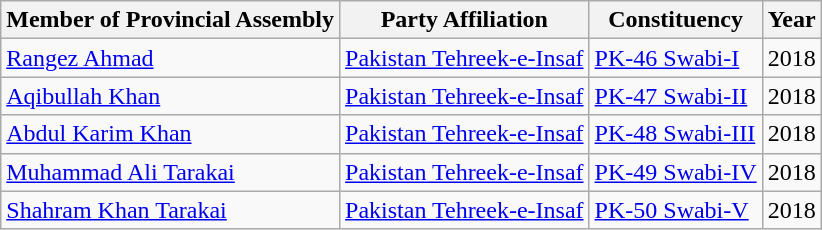<table class="wikitable sortable">
<tr>
<th>Member of Provincial Assembly</th>
<th>Party Affiliation</th>
<th>Constituency</th>
<th>Year</th>
</tr>
<tr>
<td><a href='#'>Rangez Ahmad</a></td>
<td><a href='#'>Pakistan Tehreek-e-Insaf</a></td>
<td><a href='#'>PK-46 Swabi-I</a></td>
<td>2018</td>
</tr>
<tr>
<td><a href='#'>Aqibullah Khan</a></td>
<td><a href='#'>Pakistan Tehreek-e-Insaf</a></td>
<td><a href='#'>PK-47 Swabi-II</a></td>
<td>2018</td>
</tr>
<tr>
<td><a href='#'>Abdul Karim Khan</a></td>
<td><a href='#'>Pakistan Tehreek-e-Insaf</a></td>
<td><a href='#'>PK-48 Swabi-III</a></td>
<td>2018</td>
</tr>
<tr>
<td><a href='#'>Muhammad Ali Tarakai</a></td>
<td><a href='#'>Pakistan Tehreek-e-Insaf</a></td>
<td><a href='#'>PK-49 Swabi-IV</a></td>
<td>2018</td>
</tr>
<tr>
<td><a href='#'>Shahram Khan Tarakai</a></td>
<td><a href='#'>Pakistan Tehreek-e-Insaf</a></td>
<td><a href='#'>PK-50 Swabi-V</a></td>
<td>2018</td>
</tr>
</table>
